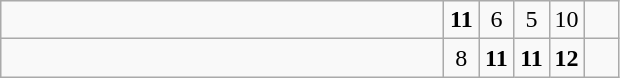<table class="wikitable">
<tr>
<td style="width:18em"></td>
<td align=center style="width:1em"><strong>11</strong></td>
<td align=center style="width:1em">6</td>
<td align=center style="width:1em">5</td>
<td align=center style="width:1em">10</td>
<td align=center style="width:1em"></td>
</tr>
<tr>
<td style="width:18em"></td>
<td align=center style="width:1em">8</td>
<td align=center style="width:1em"><strong>11</strong></td>
<td align=center style="width:1em"><strong>11</strong></td>
<td align=center style="width:1em"><strong>12</strong></td>
<td align=center style="width:1em"></td>
</tr>
</table>
